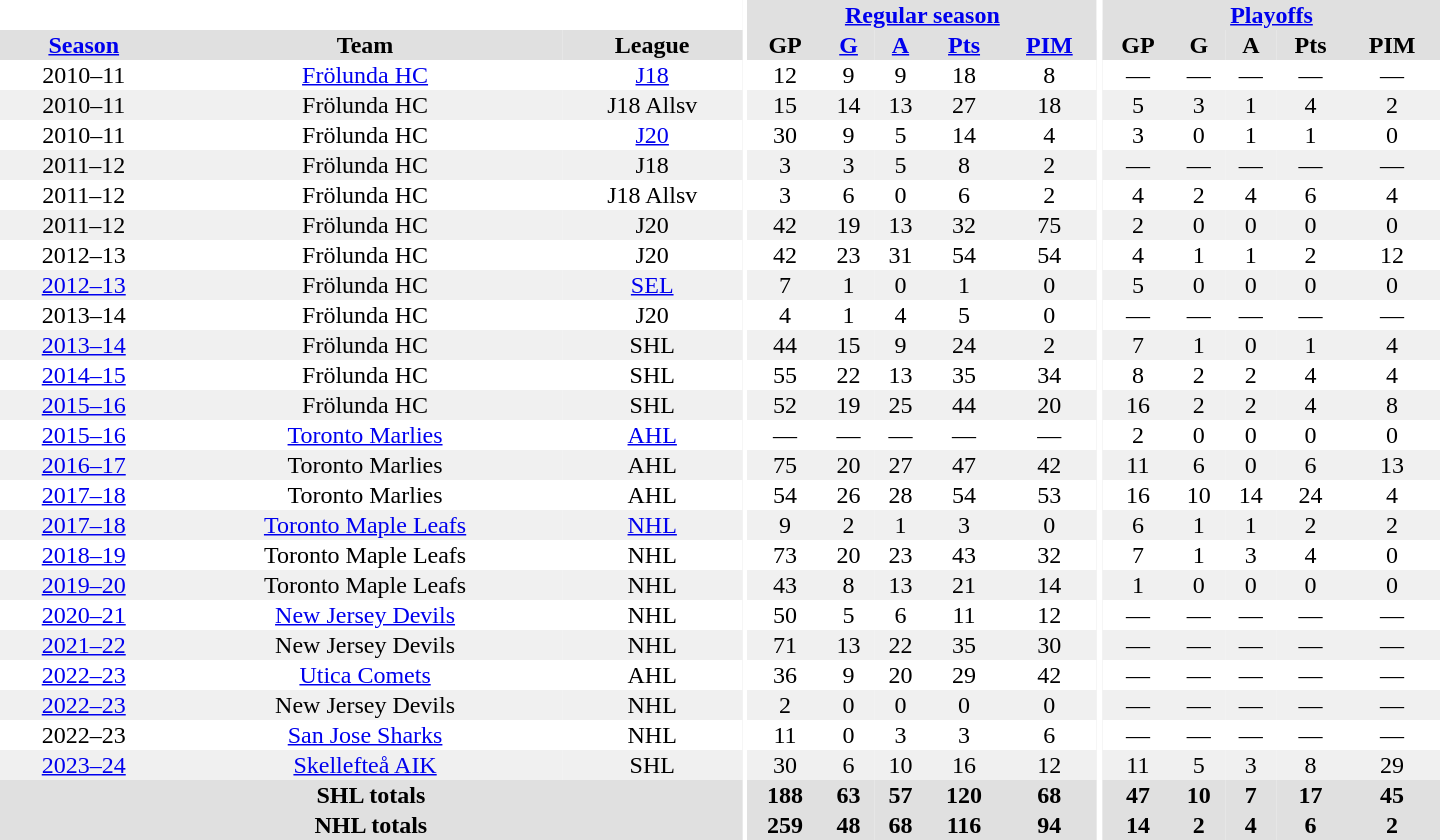<table border="0" cellpadding="1" cellspacing="0" style="text-align:center; width:60em;">
<tr bgcolor="#e0e0e0">
<th colspan="3" bgcolor="#ffffff"></th>
<th rowspan="101" bgcolor="#ffffff"></th>
<th colspan="5"><a href='#'>Regular season</a></th>
<th rowspan="101" bgcolor="#ffffff"></th>
<th colspan="5"><a href='#'>Playoffs</a></th>
</tr>
<tr bgcolor="#e0e0e0">
<th><a href='#'>Season</a></th>
<th>Team</th>
<th>League</th>
<th>GP</th>
<th><a href='#'>G</a></th>
<th><a href='#'>A</a></th>
<th><a href='#'>Pts</a></th>
<th><a href='#'>PIM</a></th>
<th>GP</th>
<th>G</th>
<th>A</th>
<th>Pts</th>
<th>PIM</th>
</tr>
<tr>
<td>2010–11</td>
<td><a href='#'>Frölunda HC</a></td>
<td><a href='#'>J18</a></td>
<td>12</td>
<td>9</td>
<td>9</td>
<td>18</td>
<td>8</td>
<td>—</td>
<td>—</td>
<td>—</td>
<td>—</td>
<td>—</td>
</tr>
<tr bgcolor="#f0f0f0">
<td>2010–11</td>
<td>Frölunda HC</td>
<td>J18 Allsv</td>
<td>15</td>
<td>14</td>
<td>13</td>
<td>27</td>
<td>18</td>
<td>5</td>
<td>3</td>
<td>1</td>
<td>4</td>
<td>2</td>
</tr>
<tr>
<td>2010–11</td>
<td>Frölunda HC</td>
<td><a href='#'>J20</a></td>
<td>30</td>
<td>9</td>
<td>5</td>
<td>14</td>
<td>4</td>
<td>3</td>
<td>0</td>
<td>1</td>
<td>1</td>
<td>0</td>
</tr>
<tr bgcolor="#f0f0f0">
<td>2011–12</td>
<td>Frölunda HC</td>
<td>J18</td>
<td>3</td>
<td>3</td>
<td>5</td>
<td>8</td>
<td>2</td>
<td>—</td>
<td>—</td>
<td>—</td>
<td>—</td>
<td>—</td>
</tr>
<tr>
<td>2011–12</td>
<td>Frölunda HC</td>
<td>J18 Allsv</td>
<td>3</td>
<td>6</td>
<td>0</td>
<td>6</td>
<td>2</td>
<td>4</td>
<td>2</td>
<td>4</td>
<td>6</td>
<td>4</td>
</tr>
<tr bgcolor="#f0f0f0">
<td>2011–12</td>
<td>Frölunda HC</td>
<td>J20</td>
<td>42</td>
<td>19</td>
<td>13</td>
<td>32</td>
<td>75</td>
<td>2</td>
<td>0</td>
<td>0</td>
<td>0</td>
<td>0</td>
</tr>
<tr>
<td>2012–13</td>
<td>Frölunda HC</td>
<td>J20</td>
<td>42</td>
<td>23</td>
<td>31</td>
<td>54</td>
<td>54</td>
<td>4</td>
<td>1</td>
<td>1</td>
<td>2</td>
<td>12</td>
</tr>
<tr bgcolor="#f0f0f0">
<td><a href='#'>2012–13</a></td>
<td>Frölunda HC</td>
<td><a href='#'>SEL</a></td>
<td>7</td>
<td>1</td>
<td>0</td>
<td>1</td>
<td>0</td>
<td>5</td>
<td>0</td>
<td>0</td>
<td>0</td>
<td>0</td>
</tr>
<tr>
<td>2013–14</td>
<td>Frölunda HC</td>
<td>J20</td>
<td>4</td>
<td>1</td>
<td>4</td>
<td>5</td>
<td>0</td>
<td>—</td>
<td>—</td>
<td>—</td>
<td>—</td>
<td>—</td>
</tr>
<tr bgcolor="#f0f0f0">
<td><a href='#'>2013–14</a></td>
<td>Frölunda HC</td>
<td>SHL</td>
<td>44</td>
<td>15</td>
<td>9</td>
<td>24</td>
<td>2</td>
<td>7</td>
<td>1</td>
<td>0</td>
<td>1</td>
<td>4</td>
</tr>
<tr>
<td><a href='#'>2014–15</a></td>
<td>Frölunda HC</td>
<td>SHL</td>
<td>55</td>
<td>22</td>
<td>13</td>
<td>35</td>
<td>34</td>
<td>8</td>
<td>2</td>
<td>2</td>
<td>4</td>
<td>4</td>
</tr>
<tr bgcolor="#f0f0f0">
<td><a href='#'>2015–16</a></td>
<td>Frölunda HC</td>
<td>SHL</td>
<td>52</td>
<td>19</td>
<td>25</td>
<td>44</td>
<td>20</td>
<td>16</td>
<td>2</td>
<td>2</td>
<td>4</td>
<td>8</td>
</tr>
<tr>
<td><a href='#'>2015–16</a></td>
<td><a href='#'>Toronto Marlies</a></td>
<td><a href='#'>AHL</a></td>
<td>—</td>
<td>—</td>
<td>—</td>
<td>—</td>
<td>—</td>
<td>2</td>
<td>0</td>
<td>0</td>
<td>0</td>
<td>0</td>
</tr>
<tr bgcolor="#f0f0f0">
<td><a href='#'>2016–17</a></td>
<td>Toronto Marlies</td>
<td>AHL</td>
<td>75</td>
<td>20</td>
<td>27</td>
<td>47</td>
<td>42</td>
<td>11</td>
<td>6</td>
<td>0</td>
<td>6</td>
<td>13</td>
</tr>
<tr>
<td><a href='#'>2017–18</a></td>
<td>Toronto Marlies</td>
<td>AHL</td>
<td>54</td>
<td>26</td>
<td>28</td>
<td>54</td>
<td>53</td>
<td>16</td>
<td>10</td>
<td>14</td>
<td>24</td>
<td>4</td>
</tr>
<tr bgcolor="#f0f0f0">
<td><a href='#'>2017–18</a></td>
<td><a href='#'>Toronto Maple Leafs</a></td>
<td><a href='#'>NHL</a></td>
<td>9</td>
<td>2</td>
<td>1</td>
<td>3</td>
<td>0</td>
<td>6</td>
<td>1</td>
<td>1</td>
<td>2</td>
<td>2</td>
</tr>
<tr>
<td><a href='#'>2018–19</a></td>
<td>Toronto Maple Leafs</td>
<td>NHL</td>
<td>73</td>
<td>20</td>
<td>23</td>
<td>43</td>
<td>32</td>
<td>7</td>
<td>1</td>
<td>3</td>
<td>4</td>
<td>0</td>
</tr>
<tr bgcolor="#f0f0f0">
<td><a href='#'>2019–20</a></td>
<td>Toronto Maple Leafs</td>
<td>NHL</td>
<td>43</td>
<td>8</td>
<td>13</td>
<td>21</td>
<td>14</td>
<td>1</td>
<td>0</td>
<td>0</td>
<td>0</td>
<td>0</td>
</tr>
<tr>
<td><a href='#'>2020–21</a></td>
<td><a href='#'>New Jersey Devils</a></td>
<td>NHL</td>
<td>50</td>
<td>5</td>
<td>6</td>
<td>11</td>
<td>12</td>
<td>—</td>
<td>—</td>
<td>—</td>
<td>—</td>
<td>—</td>
</tr>
<tr bgcolor="#f0f0f0">
<td><a href='#'>2021–22</a></td>
<td>New Jersey Devils</td>
<td>NHL</td>
<td>71</td>
<td>13</td>
<td>22</td>
<td>35</td>
<td>30</td>
<td>—</td>
<td>—</td>
<td>—</td>
<td>—</td>
<td>—</td>
</tr>
<tr>
<td><a href='#'>2022–23</a></td>
<td><a href='#'>Utica Comets</a></td>
<td>AHL</td>
<td>36</td>
<td>9</td>
<td>20</td>
<td>29</td>
<td>42</td>
<td>—</td>
<td>—</td>
<td>—</td>
<td>—</td>
<td>—</td>
</tr>
<tr bgcolor="#f0f0f0">
<td><a href='#'>2022–23</a></td>
<td>New Jersey Devils</td>
<td>NHL</td>
<td>2</td>
<td>0</td>
<td>0</td>
<td>0</td>
<td>0</td>
<td>—</td>
<td>—</td>
<td>—</td>
<td>—</td>
<td>—</td>
</tr>
<tr>
<td>2022–23</td>
<td><a href='#'>San Jose Sharks</a></td>
<td>NHL</td>
<td>11</td>
<td>0</td>
<td>3</td>
<td>3</td>
<td>6</td>
<td>—</td>
<td>—</td>
<td>—</td>
<td>—</td>
<td>—</td>
</tr>
<tr bgcolor="#f0f0f0">
<td><a href='#'>2023–24</a></td>
<td><a href='#'>Skellefteå AIK</a></td>
<td>SHL</td>
<td>30</td>
<td>6</td>
<td>10</td>
<td>16</td>
<td>12</td>
<td>11</td>
<td>5</td>
<td>3</td>
<td>8</td>
<td>29</td>
</tr>
<tr bgcolor="#e0e0e0">
<th colspan="3">SHL totals</th>
<th>188</th>
<th>63</th>
<th>57</th>
<th>120</th>
<th>68</th>
<th>47</th>
<th>10</th>
<th>7</th>
<th>17</th>
<th>45</th>
</tr>
<tr bgcolor="#e0e0e0">
<th colspan="3">NHL totals</th>
<th>259</th>
<th>48</th>
<th>68</th>
<th>116</th>
<th>94</th>
<th>14</th>
<th>2</th>
<th>4</th>
<th>6</th>
<th>2</th>
</tr>
</table>
